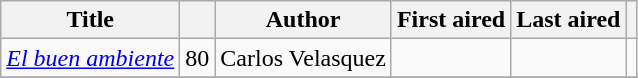<table class="wikitable sortable">
<tr>
<th>Title</th>
<th></th>
<th>Author</th>
<th>First aired</th>
<th>Last aired</th>
<th></th>
</tr>
<tr>
<td><em><a href='#'>El buen ambiente</a></em></td>
<td>80</td>
<td>Carlos Velasquez</td>
<td></td>
<td></td>
<td></td>
</tr>
<tr>
</tr>
</table>
